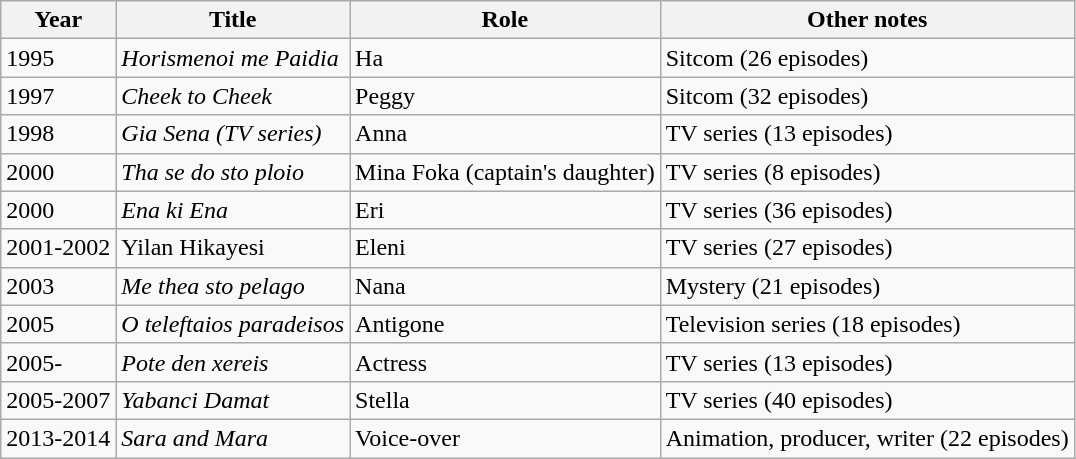<table class="wikitable sortable">
<tr>
<th>Year</th>
<th>Title</th>
<th>Role</th>
<th>Other notes</th>
</tr>
<tr>
<td>1995</td>
<td><em>Horismenoi me Paidia</em></td>
<td>Ha</td>
<td>Sitcom (26 episodes)</td>
</tr>
<tr>
<td>1997</td>
<td><em>Cheek to Cheek</em></td>
<td>Peggy</td>
<td>Sitcom (32 episodes)</td>
</tr>
<tr>
<td>1998</td>
<td><em>Gia Sena (TV series)</em></td>
<td>Anna</td>
<td>TV series (13 episodes)</td>
</tr>
<tr>
<td>2000</td>
<td><em>Tha se do sto ploio</em></td>
<td>Mina Foka (captain's daughter)</td>
<td>TV series (8 episodes)</td>
</tr>
<tr>
<td>2000</td>
<td><em>Ena ki Ena</em></td>
<td>Eri</td>
<td>TV series (36 episodes)</td>
</tr>
<tr>
<td>2001-2002</td>
<td>Yilan Hikayesi</td>
<td>Eleni</td>
<td>TV series (27 episodes)</td>
</tr>
<tr>
<td>2003</td>
<td><em>Me thea sto pelago</em></td>
<td>Nana</td>
<td>Mystery (21 episodes)</td>
</tr>
<tr>
<td>2005</td>
<td><em>O teleftaios paradeisos</em></td>
<td>Antigone</td>
<td>Television series (18 episodes)</td>
</tr>
<tr>
<td>2005-</td>
<td><em>Pote den xereis</em></td>
<td>Actress</td>
<td>TV series (13 episodes)</td>
</tr>
<tr>
<td>2005-2007</td>
<td><em>Yabanci Damat</em></td>
<td>Stella</td>
<td>TV series (40 episodes)</td>
</tr>
<tr>
<td>2013-2014</td>
<td><em>Sara and Mara</em></td>
<td>Voice-over</td>
<td>Animation, producer, writer (22 episodes)</td>
</tr>
</table>
